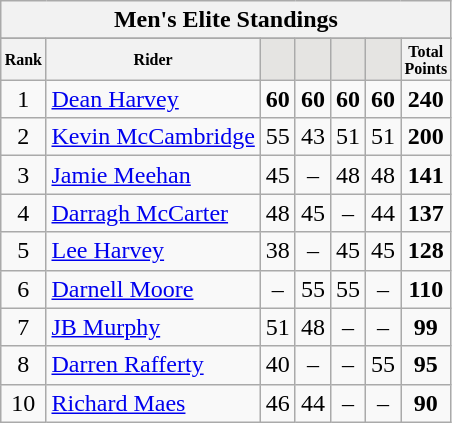<table class="wikitable sortable">
<tr>
<th colspan=27 align="center">Men's Elite Standings</th>
</tr>
<tr>
</tr>
<tr style="font-size:8pt;font-weight:bold">
<th align="center">Rank</th>
<th align="center">Rider</th>
<th class=unsortable style="background:#E5E4E2;"><small></small></th>
<th class=unsortable style="background:#E5E4E2;"><small></small></th>
<th class=unsortable style="background:#E5E4E2;"><small></small></th>
<th class=unsortable style="background:#E5E4E2;"><small></small></th>
<th align="center">Total<br>Points</th>
</tr>
<tr>
<td align=center>1</td>
<td> <a href='#'>Dean Harvey</a></td>
<td align=center><strong>60</strong></td>
<td align=center><strong>60</strong></td>
<td align=center><strong>60</strong></td>
<td align=center><strong>60</strong></td>
<td align=center><strong>240</strong></td>
</tr>
<tr>
<td align=center>2</td>
<td> <a href='#'>Kevin McCambridge</a></td>
<td align=center>55</td>
<td align=center>43</td>
<td align=center>51</td>
<td align=center>51</td>
<td align=center><strong>200</strong></td>
</tr>
<tr>
<td align=center>3</td>
<td> <a href='#'>Jamie Meehan</a></td>
<td align=center>45</td>
<td align=center>–</td>
<td align=center>48</td>
<td align=center>48</td>
<td align=center><strong>141</strong></td>
</tr>
<tr>
<td align=center>4</td>
<td> <a href='#'>Darragh McCarter</a></td>
<td align=center>48</td>
<td align=center>45</td>
<td align=center>–</td>
<td align=center>44</td>
<td align=center><strong>137</strong></td>
</tr>
<tr>
<td align=center>5</td>
<td> <a href='#'>Lee Harvey</a></td>
<td align=center>38</td>
<td align=center>–</td>
<td align=center>45</td>
<td align=center>45</td>
<td align=center><strong>128</strong></td>
</tr>
<tr>
<td align=center>6</td>
<td> <a href='#'>Darnell Moore</a></td>
<td align=center>–</td>
<td align=center>55</td>
<td align=center>55</td>
<td align=center>–</td>
<td align=center><strong>110</strong></td>
</tr>
<tr>
<td align=center>7</td>
<td> <a href='#'>JB Murphy</a></td>
<td align=center>51</td>
<td align=center>48</td>
<td align=center>–</td>
<td align=center>–</td>
<td align=center><strong>99</strong></td>
</tr>
<tr>
<td align=center>8</td>
<td> <a href='#'>Darren Rafferty</a></td>
<td align=center>40</td>
<td align=center>–</td>
<td align=center>–</td>
<td align=center>55</td>
<td align=center><strong>95</strong></td>
</tr>
<tr>
<td align=center>10</td>
<td> <a href='#'>Richard Maes</a></td>
<td align=center>46</td>
<td align=center>44</td>
<td align=center>–</td>
<td align=center>–</td>
<td align=center><strong>90</strong></td>
</tr>
</table>
